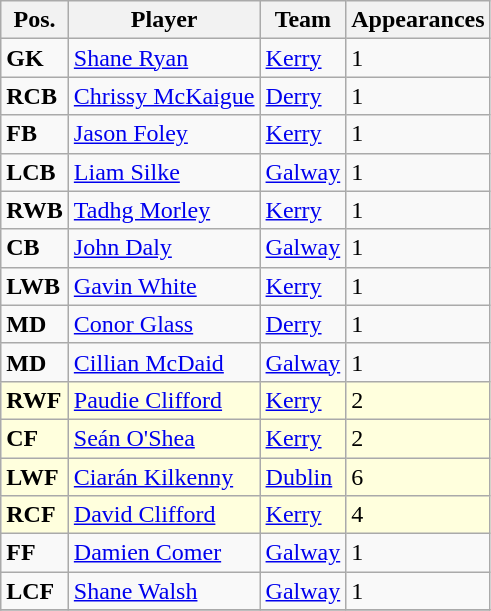<table class="wikitable">
<tr>
<th>Pos.</th>
<th>Player</th>
<th>Team</th>
<th>Appearances</th>
</tr>
<tr>
<td><strong>GK</strong></td>
<td> <a href='#'>Shane Ryan</a></td>
<td><a href='#'>Kerry</a></td>
<td>1</td>
</tr>
<tr>
<td><strong>RCB</strong></td>
<td> <a href='#'>Chrissy McKaigue</a></td>
<td><a href='#'>Derry</a></td>
<td>1</td>
</tr>
<tr>
<td><strong>FB</strong></td>
<td> <a href='#'>Jason Foley</a></td>
<td><a href='#'>Kerry</a></td>
<td>1</td>
</tr>
<tr>
<td><strong>LCB</strong></td>
<td> <a href='#'>Liam Silke</a></td>
<td><a href='#'>Galway</a></td>
<td>1</td>
</tr>
<tr>
<td><strong>RWB</strong></td>
<td> <a href='#'>Tadhg Morley</a></td>
<td><a href='#'>Kerry</a></td>
<td>1</td>
</tr>
<tr>
<td><strong>CB</strong></td>
<td> <a href='#'>John Daly</a></td>
<td><a href='#'>Galway</a></td>
<td>1</td>
</tr>
<tr>
<td><strong>LWB</strong></td>
<td> <a href='#'>Gavin White</a></td>
<td><a href='#'>Kerry</a></td>
<td>1</td>
</tr>
<tr>
<td><strong>MD</strong></td>
<td> <a href='#'>Conor Glass</a></td>
<td><a href='#'>Derry</a></td>
<td>1</td>
</tr>
<tr>
<td><strong>MD</strong></td>
<td> <a href='#'>Cillian McDaid</a></td>
<td><a href='#'>Galway</a></td>
<td>1</td>
</tr>
<tr bgcolor="#FFFFDD">
<td><strong>RWF</strong></td>
<td> <a href='#'>Paudie Clifford</a></td>
<td><a href='#'>Kerry</a></td>
<td>2</td>
</tr>
<tr bgcolor="#FFFFDD">
<td><strong>CF</strong></td>
<td> <a href='#'>Seán O'Shea</a></td>
<td><a href='#'>Kerry</a></td>
<td>2</td>
</tr>
<tr bgcolor="#FFFFDD">
<td><strong>LWF</strong></td>
<td> <a href='#'>Ciarán Kilkenny</a></td>
<td><a href='#'>Dublin</a></td>
<td>6</td>
</tr>
<tr bgcolor="#FFFFDD">
<td><strong>RCF</strong></td>
<td> <a href='#'>David Clifford</a></td>
<td><a href='#'>Kerry</a></td>
<td>4</td>
</tr>
<tr>
<td><strong>FF</strong></td>
<td> <a href='#'>Damien Comer</a></td>
<td><a href='#'>Galway</a></td>
<td>1</td>
</tr>
<tr>
<td><strong>LCF</strong></td>
<td> <a href='#'>Shane Walsh</a></td>
<td><a href='#'>Galway</a></td>
<td>1</td>
</tr>
<tr>
</tr>
</table>
